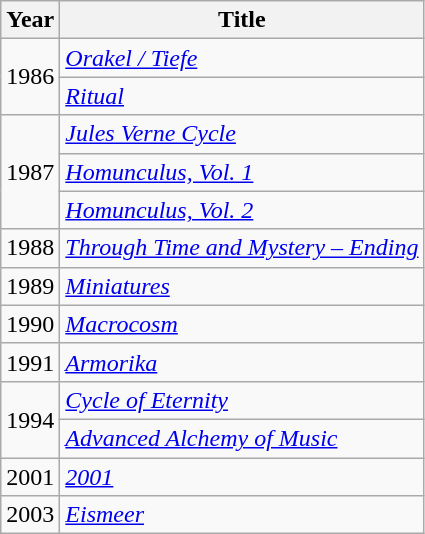<table class="wikitable" border="1">
<tr>
<th>Year</th>
<th>Title</th>
</tr>
<tr>
<td rowspan="2">1986</td>
<td><em><a href='#'>Orakel / Tiefe</a></em></td>
</tr>
<tr>
<td><em><a href='#'>Ritual</a></em></td>
</tr>
<tr>
<td rowspan="3">1987</td>
<td><em><a href='#'>Jules Verne Cycle</a></em></td>
</tr>
<tr>
<td><em><a href='#'>Homunculus, Vol. 1</a></em></td>
</tr>
<tr>
<td><em><a href='#'>Homunculus, Vol. 2</a></em></td>
</tr>
<tr>
<td>1988</td>
<td><em><a href='#'>Through Time and Mystery – Ending</a></em></td>
</tr>
<tr>
<td>1989</td>
<td><em><a href='#'>Miniatures</a></em></td>
</tr>
<tr>
<td>1990</td>
<td><em><a href='#'>Macrocosm</a></em></td>
</tr>
<tr>
<td>1991</td>
<td><em><a href='#'>Armorika</a></em></td>
</tr>
<tr>
<td rowspan="2">1994</td>
<td><em><a href='#'>Cycle of Eternity</a></em></td>
</tr>
<tr>
<td><em><a href='#'>Advanced Alchemy of Music</a></em></td>
</tr>
<tr>
<td>2001</td>
<td><em><a href='#'>2001</a></em></td>
</tr>
<tr>
<td>2003</td>
<td><em><a href='#'>Eismeer</a></em></td>
</tr>
</table>
